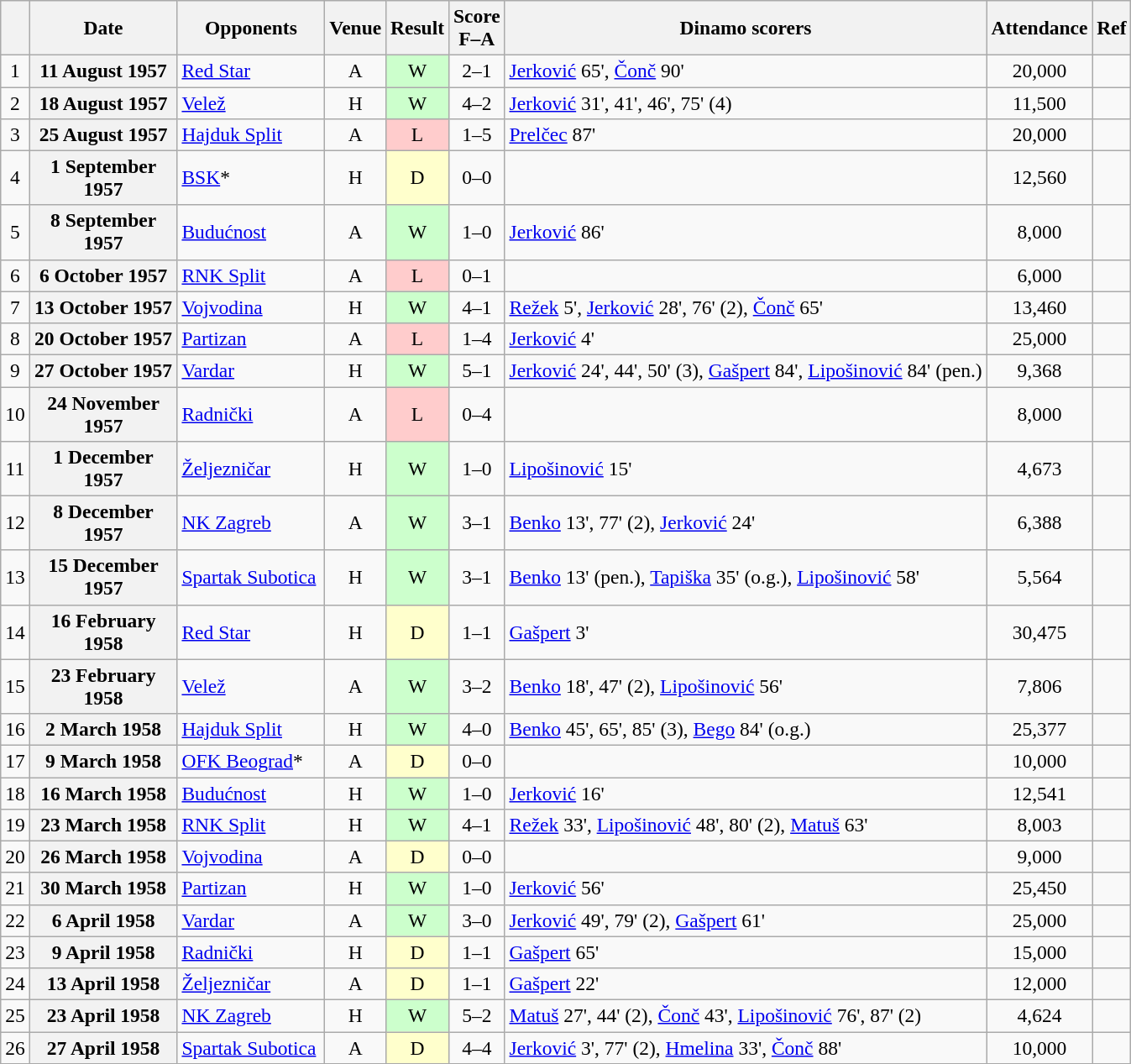<table class="wikitable plainrowheaders sortable" style="text-align:center; font-size:98%;">
<tr>
<th></th>
<th scope="col" width="110">Date</th>
<th scope="col" width="110">Opponents</th>
<th scope="col">Venue</th>
<th scope="col">Result</th>
<th scope="col">Score<br>F–A</th>
<th scope="col">Dinamo scorers</th>
<th scope="col">Attendance</th>
<th scope="col">Ref</th>
</tr>
<tr>
<td>1</td>
<th scope="row">11 August 1957</th>
<td align="left"><a href='#'>Red Star</a></td>
<td>A</td>
<td style="background:#cfc">W</td>
<td>2–1</td>
<td align="left"><a href='#'>Jerković</a> 65', <a href='#'>Čonč</a> 90'</td>
<td>20,000</td>
<td></td>
</tr>
<tr>
<td>2</td>
<th scope="row">18 August 1957</th>
<td align="left"><a href='#'>Velež</a></td>
<td>H</td>
<td style="background:#cfc">W</td>
<td>4–2</td>
<td align="left"><a href='#'>Jerković</a> 31', 41', 46', 75' (4)</td>
<td>11,500</td>
<td></td>
</tr>
<tr>
<td>3</td>
<th scope="row">25 August 1957</th>
<td align="left"><a href='#'>Hajduk Split</a></td>
<td>A</td>
<td style="background:#fcc">L</td>
<td>1–5</td>
<td align="left"><a href='#'>Prelčec</a> 87'</td>
<td>20,000</td>
<td></td>
</tr>
<tr>
<td>4</td>
<th scope="row">1 September 1957</th>
<td align="left"><a href='#'>BSK</a>*</td>
<td>H</td>
<td style="background:#ffc">D</td>
<td>0–0</td>
<td align="left"></td>
<td>12,560</td>
<td></td>
</tr>
<tr>
<td>5</td>
<th scope="row">8 September 1957</th>
<td align="left"><a href='#'>Budućnost</a></td>
<td>A</td>
<td style="background:#cfc">W</td>
<td>1–0</td>
<td align="left"><a href='#'>Jerković</a> 86'</td>
<td>8,000</td>
<td></td>
</tr>
<tr>
<td>6</td>
<th scope="row">6 October 1957</th>
<td align="left"><a href='#'>RNK Split</a></td>
<td>A</td>
<td style="background:#fcc">L</td>
<td>0–1</td>
<td align="left"></td>
<td>6,000</td>
<td></td>
</tr>
<tr>
<td>7</td>
<th scope="row">13 October 1957</th>
<td align="left"><a href='#'>Vojvodina</a></td>
<td>H</td>
<td style="background:#cfc">W</td>
<td>4–1</td>
<td align="left"><a href='#'>Režek</a> 5', <a href='#'>Jerković</a> 28', 76' (2), <a href='#'>Čonč</a> 65'</td>
<td>13,460</td>
<td></td>
</tr>
<tr>
<td>8</td>
<th scope="row">20 October 1957</th>
<td align="left"><a href='#'>Partizan</a></td>
<td>A</td>
<td style="background:#fcc">L</td>
<td>1–4</td>
<td align="left"><a href='#'>Jerković</a> 4'</td>
<td>25,000</td>
<td></td>
</tr>
<tr>
<td>9</td>
<th scope="row">27 October 1957</th>
<td align="left"><a href='#'>Vardar</a></td>
<td>H</td>
<td style="background:#cfc">W</td>
<td>5–1</td>
<td align="left"><a href='#'>Jerković</a> 24', 44', 50' (3), <a href='#'>Gašpert</a> 84', <a href='#'>Lipošinović</a> 84' (pen.)</td>
<td>9,368</td>
<td></td>
</tr>
<tr>
<td>10</td>
<th scope="row">24 November 1957</th>
<td align="left"><a href='#'>Radnički</a></td>
<td>A</td>
<td style="background:#fcc">L</td>
<td>0–4</td>
<td align="left"></td>
<td>8,000</td>
<td></td>
</tr>
<tr>
<td>11</td>
<th scope="row">1 December 1957</th>
<td align="left"><a href='#'>Željezničar</a></td>
<td>H</td>
<td style="background:#cfc">W</td>
<td>1–0</td>
<td align="left"><a href='#'>Lipošinović</a> 15'</td>
<td>4,673</td>
<td></td>
</tr>
<tr>
<td>12</td>
<th scope="row">8 December 1957</th>
<td align="left"><a href='#'>NK Zagreb</a></td>
<td>A</td>
<td style="background:#cfc">W</td>
<td>3–1</td>
<td align="left"><a href='#'>Benko</a> 13', 77' (2), <a href='#'>Jerković</a> 24'</td>
<td>6,388</td>
<td></td>
</tr>
<tr>
<td>13</td>
<th scope="row">15 December 1957</th>
<td align="left"><a href='#'>Spartak Subotica</a></td>
<td>H</td>
<td style="background:#cfc">W</td>
<td>3–1</td>
<td align="left"><a href='#'>Benko</a> 13' (pen.), <a href='#'>Tapiška</a> 35' (o.g.), <a href='#'>Lipošinović</a> 58'</td>
<td>5,564</td>
<td></td>
</tr>
<tr>
<td>14</td>
<th scope="row">16 February 1958</th>
<td align="left"><a href='#'>Red Star</a></td>
<td>H</td>
<td style="background:#ffc">D</td>
<td>1–1</td>
<td align="left"><a href='#'>Gašpert</a> 3'</td>
<td>30,475</td>
<td></td>
</tr>
<tr>
<td>15</td>
<th scope="row">23 February 1958</th>
<td align="left"><a href='#'>Velež</a></td>
<td>A</td>
<td style="background:#cfc">W</td>
<td>3–2</td>
<td align="left"><a href='#'>Benko</a> 18', 47' (2), <a href='#'>Lipošinović</a> 56'</td>
<td>7,806</td>
<td></td>
</tr>
<tr>
<td>16</td>
<th scope="row">2 March 1958</th>
<td align="left"><a href='#'>Hajduk Split</a></td>
<td>H</td>
<td style="background:#cfc">W</td>
<td>4–0</td>
<td align="left"><a href='#'>Benko</a> 45', 65', 85' (3), <a href='#'>Bego</a> 84' (o.g.)</td>
<td>25,377</td>
<td></td>
</tr>
<tr>
<td>17</td>
<th scope="row">9 March 1958</th>
<td align="left"><a href='#'>OFK Beograd</a>*</td>
<td>A</td>
<td style="background:#ffc">D</td>
<td>0–0</td>
<td align="left"></td>
<td>10,000</td>
<td></td>
</tr>
<tr>
<td>18</td>
<th scope="row">16 March 1958</th>
<td align="left"><a href='#'>Budućnost</a></td>
<td>H</td>
<td style="background:#cfc">W</td>
<td>1–0</td>
<td align="left"><a href='#'>Jerković</a> 16'</td>
<td>12,541</td>
<td></td>
</tr>
<tr>
<td>19</td>
<th scope="row">23 March 1958</th>
<td align="left"><a href='#'>RNK Split</a></td>
<td>H</td>
<td style="background:#cfc">W</td>
<td>4–1</td>
<td align="left"><a href='#'>Režek</a> 33', <a href='#'>Lipošinović</a> 48', 80' (2), <a href='#'>Matuš</a> 63'</td>
<td>8,003</td>
<td></td>
</tr>
<tr>
<td>20</td>
<th scope="row">26 March 1958</th>
<td align="left"><a href='#'>Vojvodina</a></td>
<td>A</td>
<td style="background:#ffc">D</td>
<td>0–0</td>
<td align="left"></td>
<td>9,000</td>
<td></td>
</tr>
<tr>
<td>21</td>
<th scope="row">30 March 1958</th>
<td align="left"><a href='#'>Partizan</a></td>
<td>H</td>
<td style="background:#cfc">W</td>
<td>1–0</td>
<td align="left"><a href='#'>Jerković</a> 56'</td>
<td>25,450</td>
<td></td>
</tr>
<tr>
<td>22</td>
<th scope="row">6 April 1958</th>
<td align="left"><a href='#'>Vardar</a></td>
<td>A</td>
<td style="background:#cfc">W</td>
<td>3–0</td>
<td align="left"><a href='#'>Jerković</a> 49', 79' (2), <a href='#'>Gašpert</a> 61'</td>
<td>25,000</td>
<td></td>
</tr>
<tr>
<td>23</td>
<th scope="row">9 April 1958</th>
<td align="left"><a href='#'>Radnički</a></td>
<td>H</td>
<td style="background:#ffc">D</td>
<td>1–1</td>
<td align="left"><a href='#'>Gašpert</a> 65'</td>
<td>15,000</td>
<td></td>
</tr>
<tr>
<td>24</td>
<th scope="row">13 April 1958</th>
<td align="left"><a href='#'>Željezničar</a></td>
<td>A</td>
<td style="background:#ffc">D</td>
<td>1–1</td>
<td align="left"><a href='#'>Gašpert</a> 22'</td>
<td>12,000</td>
<td></td>
</tr>
<tr>
<td>25</td>
<th scope="row">23 April 1958</th>
<td align="left"><a href='#'>NK Zagreb</a></td>
<td>H</td>
<td style="background:#cfc">W</td>
<td>5–2</td>
<td align="left"><a href='#'>Matuš</a> 27', 44' (2), <a href='#'>Čonč</a> 43', <a href='#'>Lipošinović</a> 76', 87' (2)</td>
<td>4,624</td>
<td></td>
</tr>
<tr>
<td>26</td>
<th scope="row">27 April 1958</th>
<td align="left"><a href='#'>Spartak Subotica</a></td>
<td>A</td>
<td style="background:#ffc">D</td>
<td>4–4</td>
<td align="left"><a href='#'>Jerković</a> 3', 77' (2), <a href='#'>Hmelina</a> 33', <a href='#'>Čonč</a> 88'</td>
<td>10,000</td>
<td></td>
</tr>
<tr>
</tr>
</table>
